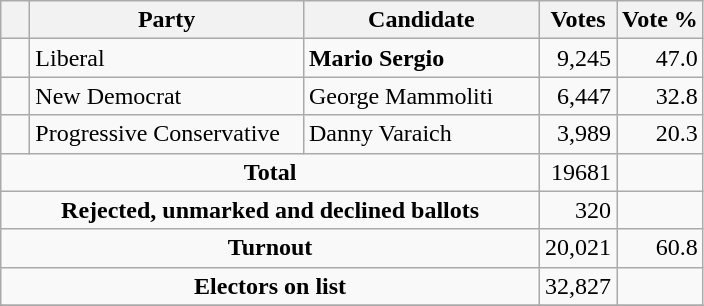<table class="wikitable">
<tr>
<th></th>
<th scope="col" width="175">Party</th>
<th scope="col" width="150">Candidate</th>
<th>Votes</th>
<th>Vote %</th>
</tr>
<tr>
<td>   </td>
<td>Liberal</td>
<td><strong>Mario Sergio</strong></td>
<td align=right>9,245</td>
<td align=right>47.0</td>
</tr>
<tr |>
<td>   </td>
<td>New Democrat</td>
<td>George Mammoliti</td>
<td align=right>6,447</td>
<td align=right>32.8</td>
</tr>
<tr |>
<td>   </td>
<td>Progressive Conservative</td>
<td>Danny Varaich</td>
<td align=right>3,989</td>
<td align=right>20.3</td>
</tr>
<tr |>
<td colspan="3" align="center"><strong>Total</strong></td>
<td colspan="1" align=right>19681</td>
<td></td>
</tr>
<tr>
<td colspan="3" align="center"><strong>Rejected, unmarked and declined ballots</strong></td>
<td colspan="1" align=right>320</td>
<td></td>
</tr>
<tr>
<td colspan="3" align="center"><strong>Turnout</strong></td>
<td colspan="1" align=right>20,021</td>
<td colspan="1" align=right>60.8</td>
</tr>
<tr>
<td colspan="3" align="center"><strong>Electors on list</strong></td>
<td colspan="1" align=right>32,827</td>
<td></td>
</tr>
<tr>
</tr>
</table>
